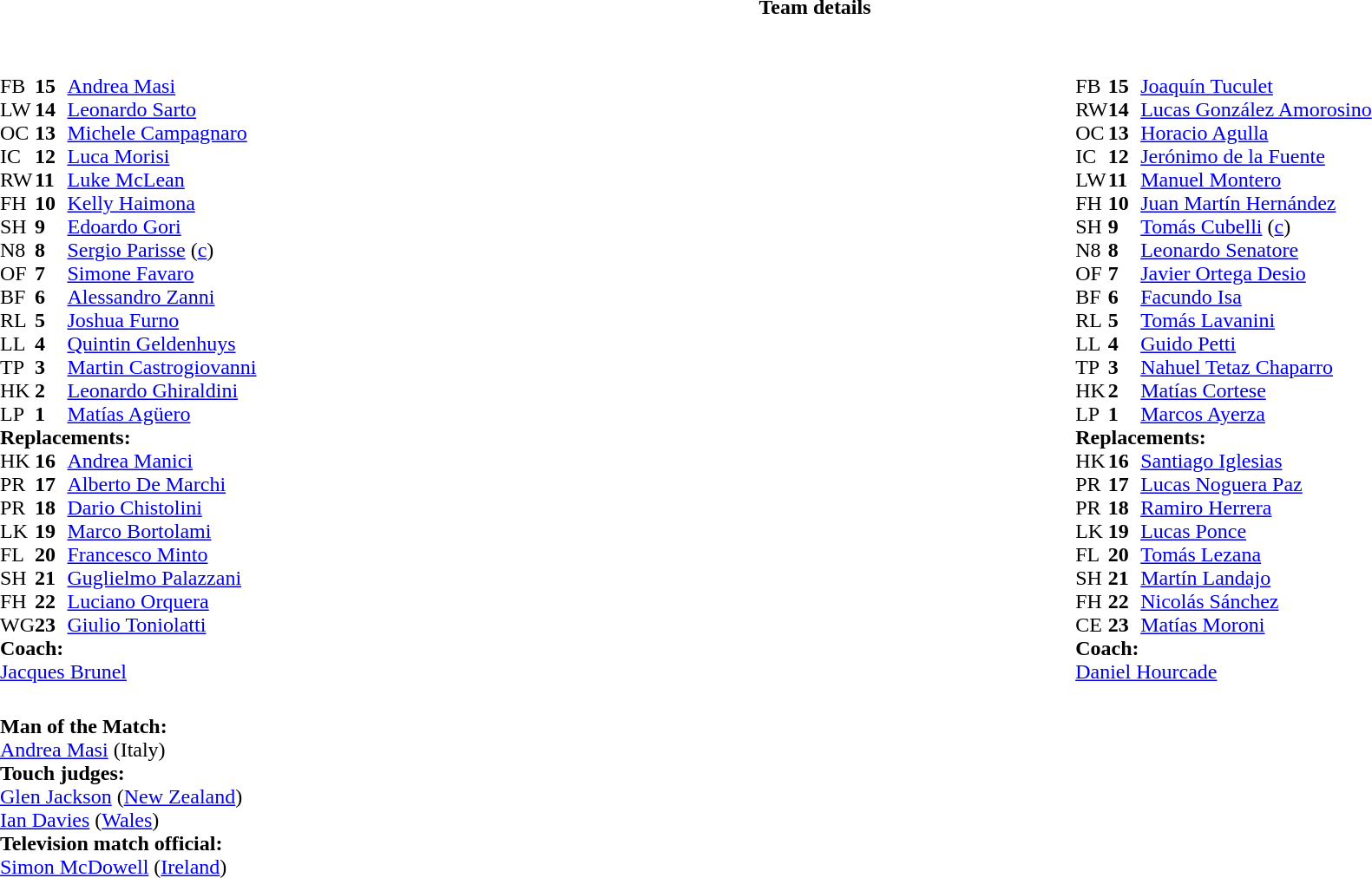<table border="0" width="100%" class="collapsible collapsed">
<tr>
<th>Team details</th>
</tr>
<tr>
<td><br><table width="100%">
<tr>
<td valign="top" width="50%"><br><table style="font-size: 100%" cellspacing="0" cellpadding="0">
<tr>
<th width="25"></th>
<th width="25"></th>
</tr>
<tr>
<td>FB</td>
<td><strong>15</strong></td>
<td><a href='#'>Andrea Masi</a></td>
</tr>
<tr>
<td>LW</td>
<td><strong>14</strong></td>
<td><a href='#'>Leonardo Sarto</a></td>
</tr>
<tr>
<td>OC</td>
<td><strong>13</strong></td>
<td><a href='#'>Michele Campagnaro</a></td>
</tr>
<tr>
<td>IC</td>
<td><strong>12</strong></td>
<td><a href='#'>Luca Morisi</a></td>
</tr>
<tr>
<td>RW</td>
<td><strong>11</strong></td>
<td><a href='#'>Luke McLean</a></td>
<td></td>
<td></td>
</tr>
<tr>
<td>FH</td>
<td><strong>10</strong></td>
<td><a href='#'>Kelly Haimona</a></td>
<td></td>
<td></td>
</tr>
<tr>
<td>SH</td>
<td><strong>9</strong></td>
<td><a href='#'>Edoardo Gori</a></td>
<td></td>
<td></td>
</tr>
<tr>
<td>N8</td>
<td><strong>8</strong></td>
<td><a href='#'>Sergio Parisse</a> (<a href='#'>c</a>)</td>
</tr>
<tr>
<td>OF</td>
<td><strong>7</strong></td>
<td><a href='#'>Simone Favaro</a></td>
<td></td>
<td></td>
</tr>
<tr>
<td>BF</td>
<td><strong>6</strong></td>
<td><a href='#'>Alessandro Zanni</a></td>
</tr>
<tr>
<td>RL</td>
<td><strong>5</strong></td>
<td><a href='#'>Joshua Furno</a></td>
<td></td>
<td></td>
</tr>
<tr>
<td>LL</td>
<td><strong>4</strong></td>
<td><a href='#'>Quintin Geldenhuys</a></td>
</tr>
<tr>
<td>TP</td>
<td><strong>3</strong></td>
<td><a href='#'>Martin Castrogiovanni</a></td>
<td></td>
<td></td>
</tr>
<tr>
<td>HK</td>
<td><strong>2</strong></td>
<td><a href='#'>Leonardo Ghiraldini</a></td>
<td></td>
<td></td>
</tr>
<tr>
<td>LP</td>
<td><strong>1</strong></td>
<td><a href='#'>Matías Agüero</a></td>
<td></td>
<td></td>
</tr>
<tr>
<td colspan=3><strong>Replacements:</strong></td>
</tr>
<tr>
<td>HK</td>
<td><strong>16</strong></td>
<td><a href='#'>Andrea Manici</a></td>
<td></td>
<td></td>
</tr>
<tr>
<td>PR</td>
<td><strong>17</strong></td>
<td><a href='#'>Alberto De Marchi</a></td>
<td></td>
<td></td>
</tr>
<tr>
<td>PR</td>
<td><strong>18</strong></td>
<td><a href='#'>Dario Chistolini</a></td>
<td></td>
<td></td>
</tr>
<tr>
<td>LK</td>
<td><strong>19</strong></td>
<td><a href='#'>Marco Bortolami</a></td>
<td></td>
<td></td>
</tr>
<tr>
<td>FL</td>
<td><strong>20</strong></td>
<td><a href='#'>Francesco Minto</a></td>
<td></td>
<td></td>
</tr>
<tr>
<td>SH</td>
<td><strong>21</strong></td>
<td><a href='#'>Guglielmo Palazzani</a></td>
<td></td>
<td></td>
</tr>
<tr>
<td>FH</td>
<td><strong>22</strong></td>
<td><a href='#'>Luciano Orquera</a></td>
<td></td>
<td></td>
</tr>
<tr>
<td>WG</td>
<td><strong>23</strong></td>
<td><a href='#'>Giulio Toniolatti</a></td>
<td></td>
<td></td>
</tr>
<tr>
<td colspan=3><strong>Coach:</strong></td>
</tr>
<tr>
<td colspan="4"> <a href='#'>Jacques Brunel</a></td>
</tr>
</table>
</td>
<td valign="top" width="50%"><br><table style="font-size: 100%" cellspacing="0" cellpadding="0" align="center">
<tr>
<th width="25"></th>
<th width="25"></th>
</tr>
<tr>
<td>FB</td>
<td><strong>15</strong></td>
<td><a href='#'>Joaquín Tuculet</a></td>
<td></td>
<td></td>
</tr>
<tr>
<td>RW</td>
<td><strong>14</strong></td>
<td><a href='#'>Lucas González Amorosino</a></td>
</tr>
<tr>
<td>OC</td>
<td><strong>13</strong></td>
<td><a href='#'>Horacio Agulla</a></td>
</tr>
<tr>
<td>IC</td>
<td><strong>12</strong></td>
<td><a href='#'>Jerónimo de la Fuente</a></td>
</tr>
<tr>
<td>LW</td>
<td><strong>11</strong></td>
<td><a href='#'>Manuel Montero</a></td>
</tr>
<tr>
<td>FH</td>
<td><strong>10</strong></td>
<td><a href='#'>Juan Martín Hernández</a></td>
<td></td>
<td></td>
<td></td>
<td></td>
<td></td>
</tr>
<tr>
<td>SH</td>
<td><strong>9</strong></td>
<td><a href='#'>Tomás Cubelli</a> (<a href='#'>c</a>)</td>
<td></td>
<td></td>
</tr>
<tr>
<td>N8</td>
<td><strong>8</strong></td>
<td><a href='#'>Leonardo Senatore</a></td>
</tr>
<tr>
<td>OF</td>
<td><strong>7</strong></td>
<td><a href='#'>Javier Ortega Desio</a></td>
</tr>
<tr>
<td>BF</td>
<td><strong>6</strong></td>
<td><a href='#'>Facundo Isa</a></td>
</tr>
<tr>
<td>RL</td>
<td><strong>5</strong></td>
<td><a href='#'>Tomás Lavanini</a></td>
</tr>
<tr>
<td>LL</td>
<td><strong>4</strong></td>
<td><a href='#'>Guido Petti</a></td>
<td></td>
<td></td>
</tr>
<tr>
<td>TP</td>
<td><strong>3</strong></td>
<td><a href='#'>Nahuel Tetaz Chaparro</a></td>
<td></td>
<td></td>
</tr>
<tr>
<td>HK</td>
<td><strong>2</strong></td>
<td><a href='#'>Matías Cortese</a></td>
<td></td>
<td></td>
</tr>
<tr>
<td>LP</td>
<td><strong>1</strong></td>
<td><a href='#'>Marcos Ayerza</a></td>
<td></td>
<td></td>
</tr>
<tr>
<td colspan=3><strong>Replacements:</strong></td>
</tr>
<tr>
<td>HK</td>
<td><strong>16</strong></td>
<td><a href='#'>Santiago Iglesias</a></td>
<td></td>
<td></td>
</tr>
<tr>
<td>PR</td>
<td><strong>17</strong></td>
<td><a href='#'>Lucas Noguera Paz</a></td>
<td></td>
<td></td>
</tr>
<tr>
<td>PR</td>
<td><strong>18</strong></td>
<td><a href='#'>Ramiro Herrera</a></td>
<td></td>
<td></td>
</tr>
<tr>
<td>LK</td>
<td><strong>19</strong></td>
<td><a href='#'>Lucas Ponce</a></td>
<td></td>
<td></td>
</tr>
<tr>
<td>FL</td>
<td><strong>20</strong></td>
<td><a href='#'>Tomás Lezana</a></td>
</tr>
<tr>
<td>SH</td>
<td><strong>21</strong></td>
<td><a href='#'>Martín Landajo</a></td>
<td></td>
<td></td>
</tr>
<tr>
<td>FH</td>
<td><strong>22</strong></td>
<td><a href='#'>Nicolás Sánchez</a></td>
<td></td>
<td></td>
<td></td>
<td></td>
<td></td>
</tr>
<tr>
<td>CE</td>
<td><strong>23</strong></td>
<td><a href='#'>Matías Moroni</a></td>
<td></td>
<td></td>
<td colspan=2></td>
</tr>
<tr>
<td colspan=3><strong>Coach:</strong></td>
</tr>
<tr>
<td colspan="4"> <a href='#'>Daniel Hourcade</a></td>
</tr>
</table>
</td>
</tr>
</table>
<table width=100% style="font-size: 100%">
<tr>
<td><br><strong>Man of the Match:</strong>
<br><a href='#'>Andrea Masi</a> (Italy)<br><strong>Touch judges:</strong>
<br><a href='#'>Glen Jackson</a> (<a href='#'>New Zealand</a>)
<br><a href='#'>Ian Davies</a> (<a href='#'>Wales</a>)
<br><strong>Television match official:</strong>
<br><a href='#'>Simon McDowell</a> (<a href='#'>Ireland</a>)</td>
</tr>
</table>
</td>
</tr>
</table>
